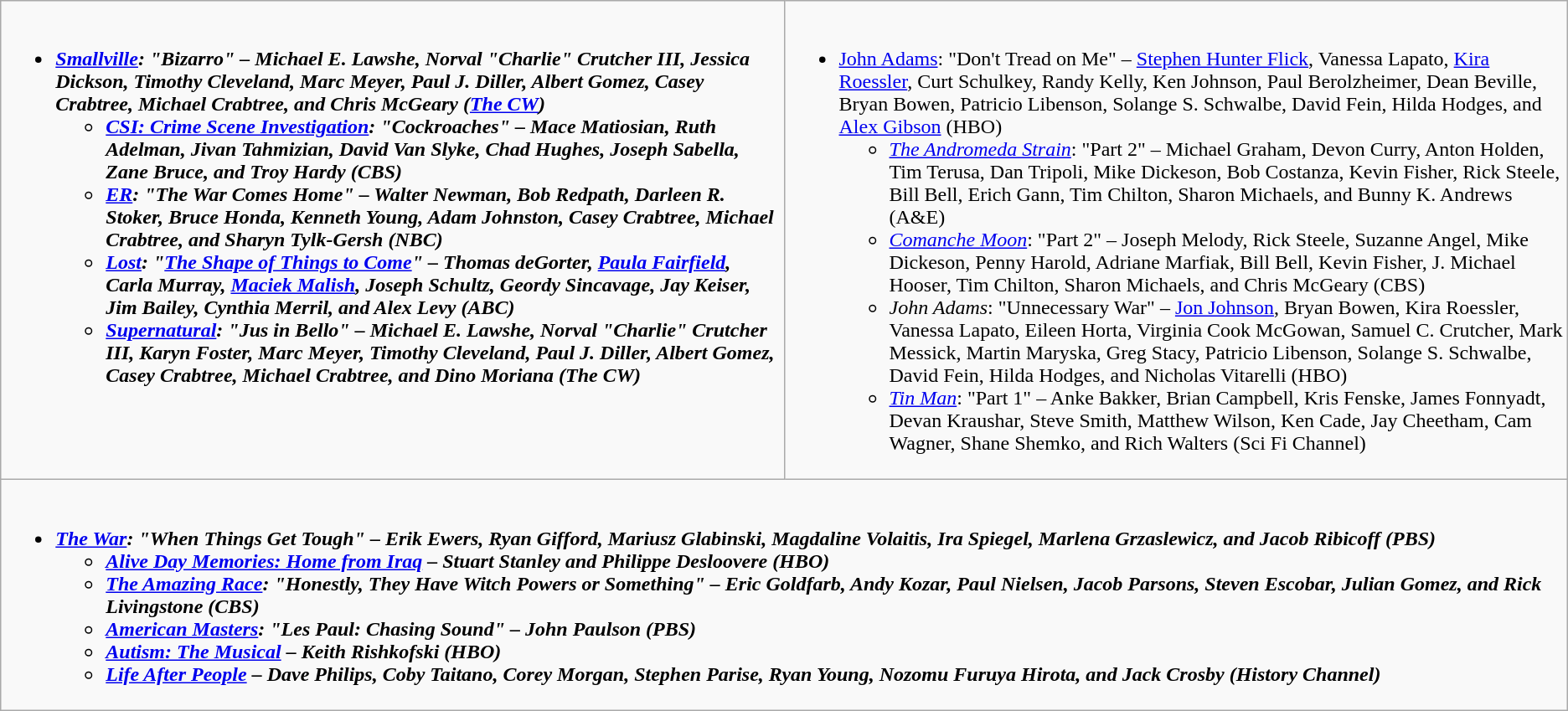<table class="wikitable">
<tr>
<td style="vertical-align:top;" width="50%"><br><ul><li><strong><em><a href='#'>Smallville</a><em>: "Bizarro" – Michael E. Lawshe, Norval "Charlie" Crutcher III, Jessica Dickson, Timothy Cleveland, Marc Meyer, Paul J. Diller, Albert Gomez, Casey Crabtree, Michael Crabtree, and Chris McGeary (<a href='#'>The CW</a>)<strong><ul><li></em><a href='#'>CSI: Crime Scene Investigation</a><em>: "Cockroaches" – Mace Matiosian, Ruth Adelman, Jivan Tahmizian, David Van Slyke, Chad Hughes, Joseph Sabella, Zane Bruce, and Troy Hardy (CBS)</li><li></em><a href='#'>ER</a><em>: "The War Comes Home" – Walter Newman, Bob Redpath, Darleen R. Stoker, Bruce Honda, Kenneth Young, Adam Johnston, Casey Crabtree, Michael Crabtree, and Sharyn Tylk-Gersh (NBC)</li><li></em><a href='#'>Lost</a><em>: "<a href='#'>The Shape of Things to Come</a>" – Thomas deGorter, <a href='#'>Paula Fairfield</a>, Carla Murray, <a href='#'>Maciek Malish</a>, Joseph Schultz, Geordy Sincavage, Jay Keiser, Jim Bailey, Cynthia Merril, and Alex Levy (ABC)</li><li></em><a href='#'>Supernatural</a><em>: "Jus in Bello" – Michael E. Lawshe, Norval "Charlie" Crutcher III, Karyn Foster, Marc Meyer, Timothy Cleveland, Paul J. Diller, Albert Gomez, Casey Crabtree, Michael Crabtree, and Dino Moriana (The CW)</li></ul></li></ul></td>
<td style="vertical-align:top;" width="50%"><br><ul><li></em></strong><a href='#'>John Adams</a></em>: "Don't Tread on Me" – <a href='#'>Stephen Hunter Flick</a>, Vanessa Lapato, <a href='#'>Kira Roessler</a>, Curt Schulkey, Randy Kelly, Ken Johnson, Paul Berolzheimer, Dean Beville, Bryan Bowen, Patricio Libenson, Solange S. Schwalbe, David Fein, Hilda Hodges, and <a href='#'>Alex Gibson</a> (HBO)</strong><ul><li><em><a href='#'>The Andromeda Strain</a></em>: "Part 2" – Michael Graham, Devon Curry, Anton Holden, Tim Terusa, Dan Tripoli, Mike Dickeson, Bob Costanza, Kevin Fisher, Rick Steele, Bill Bell, Erich Gann, Tim Chilton, Sharon Michaels, and Bunny K. Andrews (A&E)</li><li><em><a href='#'>Comanche Moon</a></em>: "Part 2" – Joseph Melody, Rick Steele, Suzanne Angel, Mike Dickeson, Penny Harold, Adriane Marfiak, Bill Bell, Kevin Fisher, J. Michael Hooser, Tim Chilton, Sharon Michaels, and Chris McGeary (CBS)</li><li><em>John Adams</em>: "Unnecessary War" – <a href='#'>Jon Johnson</a>, Bryan Bowen, Kira Roessler, Vanessa Lapato, Eileen Horta, Virginia Cook McGowan, Samuel C. Crutcher, Mark Messick, Martin Maryska, Greg Stacy, Patricio Libenson, Solange S. Schwalbe, David Fein, Hilda Hodges, and Nicholas Vitarelli (HBO)</li><li><em><a href='#'>Tin Man</a></em>: "Part 1" – Anke Bakker, Brian Campbell, Kris Fenske, James Fonnyadt, Devan Kraushar, Steve Smith, Matthew Wilson, Ken Cade, Jay Cheetham, Cam Wagner, Shane Shemko, and Rich Walters (Sci Fi Channel)</li></ul></li></ul></td>
</tr>
<tr>
<td style="vertical-align:top;" width="50%" colspan="2"><br><ul><li><strong><em><a href='#'>The War</a><em>: "When Things Get Tough" – Erik Ewers, Ryan Gifford, Mariusz Glabinski, Magdaline Volaitis, Ira Spiegel, Marlena Grzaslewicz, and Jacob Ribicoff (PBS)<strong><ul><li></em><a href='#'>Alive Day Memories: Home from Iraq</a><em> – Stuart Stanley and Philippe Desloovere (HBO)</li><li></em><a href='#'>The Amazing Race</a><em>: "Honestly, They Have Witch Powers or Something" – Eric Goldfarb, Andy Kozar, Paul Nielsen, Jacob Parsons, Steven Escobar, Julian Gomez, and Rick Livingstone (CBS)</li><li></em><a href='#'>American Masters</a><em>: "Les Paul: Chasing Sound" – John Paulson (PBS)</li><li></em><a href='#'>Autism: The Musical</a><em> – Keith Rishkofski (HBO)</li><li></em><a href='#'>Life After People</a><em> – Dave Philips, Coby Taitano, Corey Morgan, Stephen Parise, Ryan Young, Nozomu Furuya Hirota, and Jack Crosby (History Channel)</li></ul></li></ul></td>
</tr>
</table>
